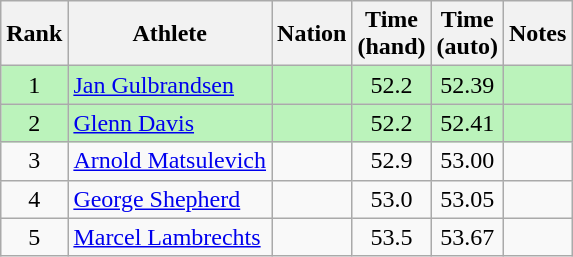<table class="wikitable sortable" style="text-align:center">
<tr>
<th>Rank</th>
<th>Athlete</th>
<th>Nation</th>
<th>Time<br>(hand)</th>
<th>Time<br>(auto)</th>
<th>Notes</th>
</tr>
<tr bgcolor=bbf3bb>
<td>1</td>
<td align=left><a href='#'>Jan Gulbrandsen</a></td>
<td align=left></td>
<td>52.2</td>
<td>52.39</td>
<td></td>
</tr>
<tr bgcolor=bbf3bb>
<td>2</td>
<td align=left><a href='#'>Glenn Davis</a></td>
<td align=left></td>
<td>52.2</td>
<td>52.41</td>
<td></td>
</tr>
<tr>
<td>3</td>
<td align=left><a href='#'>Arnold Matsulevich</a></td>
<td align=left></td>
<td>52.9</td>
<td>53.00</td>
<td></td>
</tr>
<tr>
<td>4</td>
<td align=left><a href='#'>George Shepherd</a></td>
<td align=left></td>
<td>53.0</td>
<td>53.05</td>
<td></td>
</tr>
<tr>
<td>5</td>
<td align=left><a href='#'>Marcel Lambrechts</a></td>
<td align=left></td>
<td>53.5</td>
<td>53.67</td>
<td></td>
</tr>
</table>
